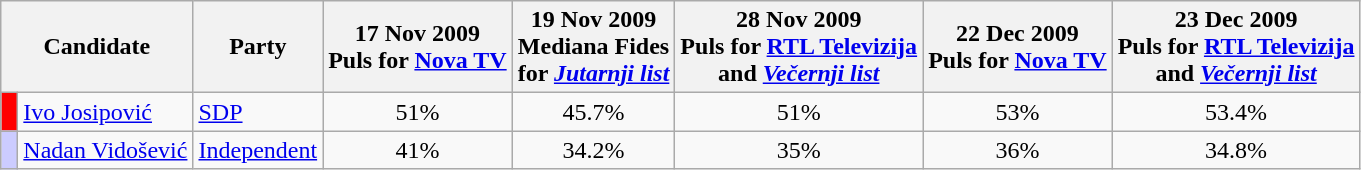<table class="wikitable">
<tr>
<th colspan=2>Candidate</th>
<th>Party</th>
<th>17 Nov 2009<br>Puls for <a href='#'>Nova TV</a></th>
<th>19 Nov 2009<br>Mediana Fides<br>for <em><a href='#'>Jutarnji list</a></em></th>
<th>28 Nov 2009<br>Puls for <a href='#'>RTL Televizija</a><br> and <em><a href='#'>Večernji list</a></em></th>
<th>22 Dec 2009<br>Puls for <a href='#'>Nova TV</a></th>
<th>23 Dec 2009<br>Puls for <a href='#'>RTL Televizija</a><br> and <em><a href='#'>Večernji list</a></em></th>
</tr>
<tr>
<td bgcolor=red> </td>
<td><a href='#'>Ivo Josipović</a></td>
<td><a href='#'>SDP</a></td>
<td align=center>51%</td>
<td align=center>45.7%</td>
<td align=center>51%</td>
<td align=center>53%</td>
<td align=center>53.4%</td>
</tr>
<tr>
<td style="background:#ccf;"> </td>
<td><a href='#'>Nadan Vidošević</a></td>
<td><a href='#'>Independent</a></td>
<td align=center>41%</td>
<td align=center>34.2%</td>
<td align=center>35%</td>
<td align=center>36%</td>
<td align=center>34.8%</td>
</tr>
</table>
